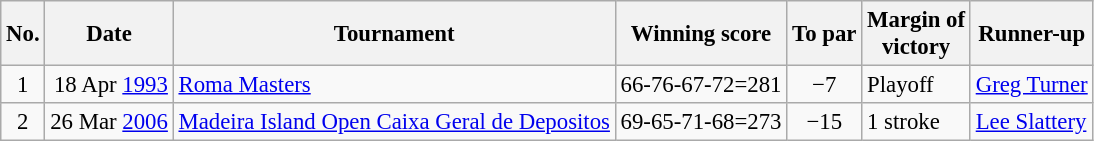<table class="wikitable" style="font-size:95%;">
<tr>
<th>No.</th>
<th>Date</th>
<th>Tournament</th>
<th>Winning score</th>
<th>To par</th>
<th>Margin of<br>victory</th>
<th>Runner-up</th>
</tr>
<tr>
<td align=center>1</td>
<td align=right>18 Apr <a href='#'>1993</a></td>
<td><a href='#'>Roma Masters</a></td>
<td align=right>66-76-67-72=281</td>
<td align=center>−7</td>
<td>Playoff</td>
<td> <a href='#'>Greg Turner</a></td>
</tr>
<tr>
<td align=center>2</td>
<td align=right>26 Mar <a href='#'>2006</a></td>
<td><a href='#'>Madeira Island Open Caixa Geral de Depositos</a></td>
<td align=right>69-65-71-68=273</td>
<td align=center>−15</td>
<td>1 stroke</td>
<td> <a href='#'>Lee Slattery</a></td>
</tr>
</table>
